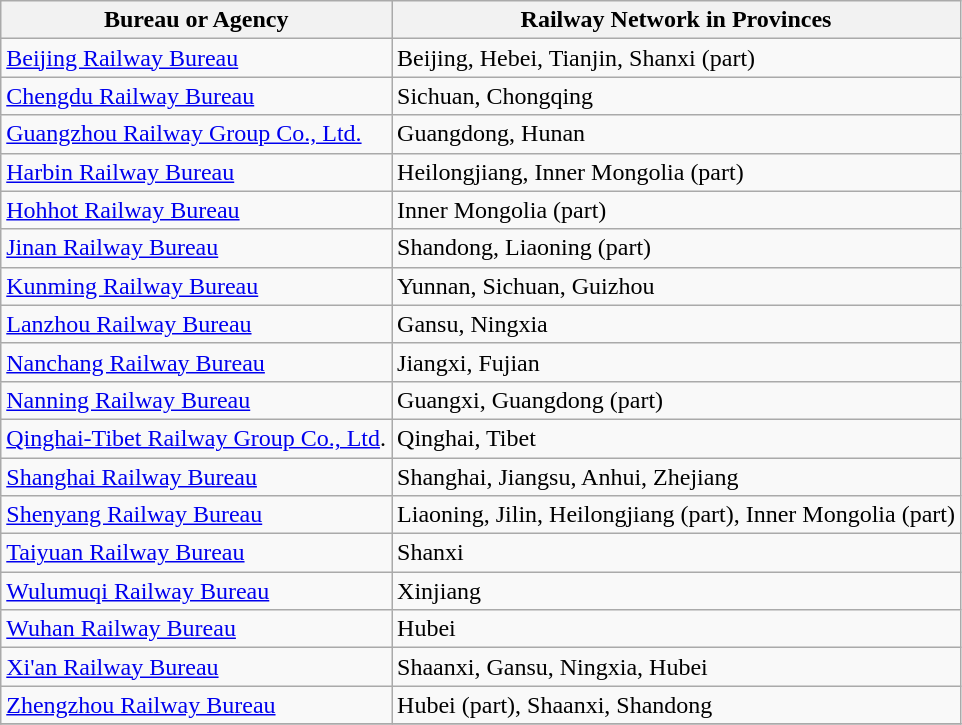<table class="wikitable" border="1">
<tr>
<th>Bureau or Agency</th>
<th>Railway Network in Provinces</th>
</tr>
<tr>
<td><a href='#'>Beijing Railway Bureau</a></td>
<td>Beijing, Hebei, Tianjin, Shanxi (part)</td>
</tr>
<tr>
<td><a href='#'>Chengdu Railway Bureau</a></td>
<td>Sichuan, Chongqing</td>
</tr>
<tr>
<td><a href='#'>Guangzhou Railway Group Co., Ltd.</a></td>
<td>Guangdong, Hunan</td>
</tr>
<tr>
<td><a href='#'>Harbin Railway Bureau</a></td>
<td>Heilongjiang, Inner Mongolia (part)</td>
</tr>
<tr>
<td><a href='#'>Hohhot Railway Bureau</a></td>
<td>Inner Mongolia (part)</td>
</tr>
<tr>
<td><a href='#'>Jinan Railway Bureau</a></td>
<td>Shandong, Liaoning (part)</td>
</tr>
<tr>
<td><a href='#'>Kunming Railway Bureau</a></td>
<td>Yunnan, Sichuan, Guizhou</td>
</tr>
<tr>
<td><a href='#'>Lanzhou Railway Bureau</a></td>
<td>Gansu, Ningxia</td>
</tr>
<tr>
<td><a href='#'>Nanchang Railway Bureau</a></td>
<td>Jiangxi, Fujian</td>
</tr>
<tr>
<td><a href='#'>Nanning Railway Bureau</a></td>
<td>Guangxi, Guangdong (part)</td>
</tr>
<tr>
<td><a href='#'>Qinghai-Tibet Railway Group Co., Ltd</a>.</td>
<td>Qinghai, Tibet</td>
</tr>
<tr>
<td><a href='#'>Shanghai Railway Bureau</a></td>
<td>Shanghai, Jiangsu, Anhui, Zhejiang</td>
</tr>
<tr>
<td><a href='#'>Shenyang Railway Bureau</a></td>
<td>Liaoning, Jilin, Heilongjiang (part), Inner Mongolia (part)</td>
</tr>
<tr>
<td><a href='#'>Taiyuan Railway Bureau</a></td>
<td>Shanxi</td>
</tr>
<tr>
<td><a href='#'>Wulumuqi Railway Bureau</a></td>
<td>Xinjiang</td>
</tr>
<tr>
<td><a href='#'>Wuhan Railway Bureau</a></td>
<td>Hubei</td>
</tr>
<tr>
<td><a href='#'>Xi'an Railway Bureau</a></td>
<td>Shaanxi, Gansu, Ningxia, Hubei</td>
</tr>
<tr>
<td><a href='#'>Zhengzhou Railway Bureau</a></td>
<td>Hubei (part), Shaanxi, Shandong</td>
</tr>
<tr>
</tr>
</table>
